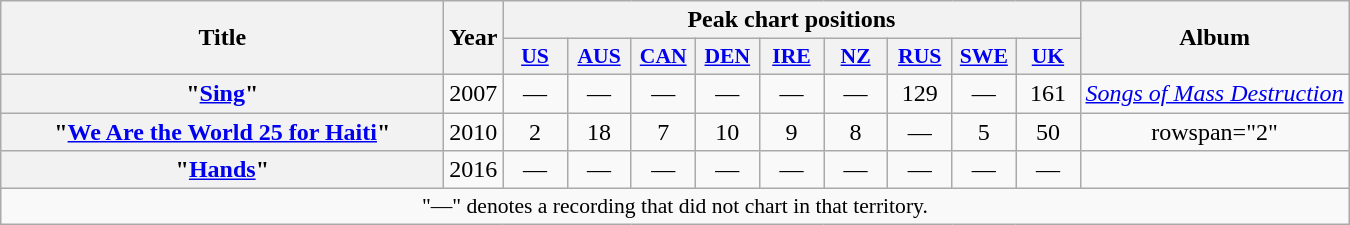<table class="wikitable plainrowheaders" style="text-align:center;">
<tr>
<th scope="col" rowspan="2" style="width:18em;">Title</th>
<th scope="col" rowspan="2">Year</th>
<th scope="col" colspan="9">Peak chart positions</th>
<th scope="col" rowspan="2">Album</th>
</tr>
<tr>
<th scope="col" style="width:2.5em; font-size:90%;"><a href='#'>US</a><br></th>
<th scope="col" style="width:2.5em; font-size:90%;"><a href='#'>AUS</a><br></th>
<th scope="col" style="width:2.5em; font-size:90%;"><a href='#'>CAN</a><br></th>
<th scope="col" style="width:2.5em; font-size:90%;"><a href='#'>DEN</a><br></th>
<th scope="col" style="width:2.5em; font-size:90%;"><a href='#'>IRE</a><br></th>
<th scope="col" style="width:2.5em; font-size:90%;"><a href='#'>NZ</a><br></th>
<th scope="col" style="width:2.5em; font-size:90%;"><a href='#'>RUS</a><br></th>
<th scope="col" style="width:2.5em; font-size:90%;"><a href='#'>SWE</a><br></th>
<th scope="col" style="width:2.5em; font-size:90%;"><a href='#'>UK</a><br></th>
</tr>
<tr>
<th scope="row">"<a href='#'>Sing</a>" <br> </th>
<td>2007</td>
<td>—</td>
<td>—</td>
<td>—</td>
<td>—</td>
<td>—</td>
<td>—</td>
<td>129</td>
<td>—</td>
<td>161</td>
<td><em><a href='#'>Songs of Mass Destruction</a></em></td>
</tr>
<tr>
<th scope="row">"<a href='#'>We Are the World 25 for Haiti</a>" <br> </th>
<td>2010</td>
<td>2</td>
<td>18</td>
<td>7</td>
<td>10</td>
<td>9</td>
<td>8</td>
<td>—</td>
<td>5</td>
<td>50</td>
<td>rowspan="2" </td>
</tr>
<tr>
<th scope="row">"<a href='#'>Hands</a>" <br> </th>
<td>2016</td>
<td>—</td>
<td>—</td>
<td>—</td>
<td>—</td>
<td>—</td>
<td>—</td>
<td>—</td>
<td>—</td>
<td>—</td>
</tr>
<tr>
<td colspan="12" style="font-size:90%">"—" denotes a recording that did not chart in that territory.</td>
</tr>
</table>
